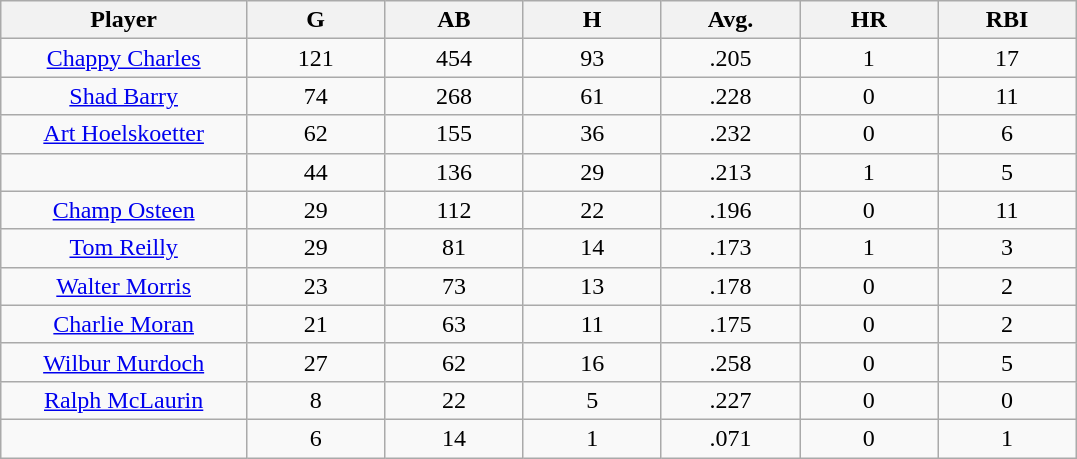<table class="wikitable sortable">
<tr>
<th bgcolor="#DDDDFF" width="16%">Player</th>
<th bgcolor="#DDDDFF" width="9%">G</th>
<th bgcolor="#DDDDFF" width="9%">AB</th>
<th bgcolor="#DDDDFF" width="9%">H</th>
<th bgcolor="#DDDDFF" width="9%">Avg.</th>
<th bgcolor="#DDDDFF" width="9%">HR</th>
<th bgcolor="#DDDDFF" width="9%">RBI</th>
</tr>
<tr align="center">
<td><a href='#'>Chappy Charles</a></td>
<td>121</td>
<td>454</td>
<td>93</td>
<td>.205</td>
<td>1</td>
<td>17</td>
</tr>
<tr align="center">
<td><a href='#'>Shad Barry</a></td>
<td>74</td>
<td>268</td>
<td>61</td>
<td>.228</td>
<td>0</td>
<td>11</td>
</tr>
<tr align="center">
<td><a href='#'>Art Hoelskoetter</a></td>
<td>62</td>
<td>155</td>
<td>36</td>
<td>.232</td>
<td>0</td>
<td>6</td>
</tr>
<tr align="center">
<td></td>
<td>44</td>
<td>136</td>
<td>29</td>
<td>.213</td>
<td>1</td>
<td>5</td>
</tr>
<tr align="center">
<td><a href='#'>Champ Osteen</a></td>
<td>29</td>
<td>112</td>
<td>22</td>
<td>.196</td>
<td>0</td>
<td>11</td>
</tr>
<tr align="center">
<td><a href='#'>Tom Reilly</a></td>
<td>29</td>
<td>81</td>
<td>14</td>
<td>.173</td>
<td>1</td>
<td>3</td>
</tr>
<tr align="center">
<td><a href='#'>Walter Morris</a></td>
<td>23</td>
<td>73</td>
<td>13</td>
<td>.178</td>
<td>0</td>
<td>2</td>
</tr>
<tr align="center">
<td><a href='#'>Charlie Moran</a></td>
<td>21</td>
<td>63</td>
<td>11</td>
<td>.175</td>
<td>0</td>
<td>2</td>
</tr>
<tr align="center">
<td><a href='#'>Wilbur Murdoch</a></td>
<td>27</td>
<td>62</td>
<td>16</td>
<td>.258</td>
<td>0</td>
<td>5</td>
</tr>
<tr align="center">
<td><a href='#'>Ralph McLaurin</a></td>
<td>8</td>
<td>22</td>
<td>5</td>
<td>.227</td>
<td>0</td>
<td>0</td>
</tr>
<tr align="center">
<td></td>
<td>6</td>
<td>14</td>
<td>1</td>
<td>.071</td>
<td>0</td>
<td>1</td>
</tr>
</table>
